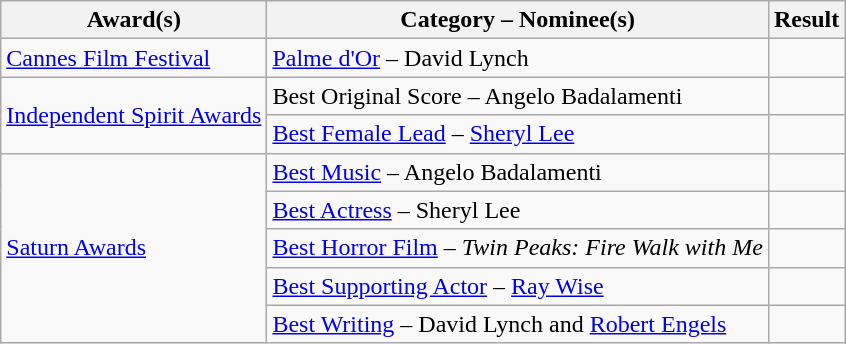<table class="wikitable plainrowheaders" style="text-align:left">
<tr>
<th scope="col">Award(s)</th>
<th scope="col">Category – Nominee(s)</th>
<th scope="col">Result</th>
</tr>
<tr>
<td><a href='#'>Cannes Film Festival</a></td>
<td><a href='#'>Palme d'Or</a> – David Lynch</td>
<td></td>
</tr>
<tr>
<td rowspan=2><a href='#'>Independent Spirit Awards</a></td>
<td>Best Original Score – Angelo Badalamenti</td>
<td></td>
</tr>
<tr>
<td><a href='#'>Best Female Lead</a> – <a href='#'>Sheryl Lee</a></td>
<td></td>
</tr>
<tr>
<td rowspan=5><a href='#'>Saturn Awards</a></td>
<td><a href='#'>Best Music</a> – Angelo Badalamenti</td>
<td></td>
</tr>
<tr>
<td><a href='#'>Best Actress</a> – Sheryl Lee</td>
<td></td>
</tr>
<tr>
<td><a href='#'>Best Horror Film</a> – <em>Twin Peaks: Fire Walk with Me</em></td>
<td></td>
</tr>
<tr>
<td><a href='#'>Best Supporting Actor</a> – <a href='#'>Ray Wise</a></td>
<td></td>
</tr>
<tr>
<td><a href='#'>Best Writing</a> – David Lynch and <a href='#'>Robert Engels</a></td>
<td></td>
</tr>
</table>
